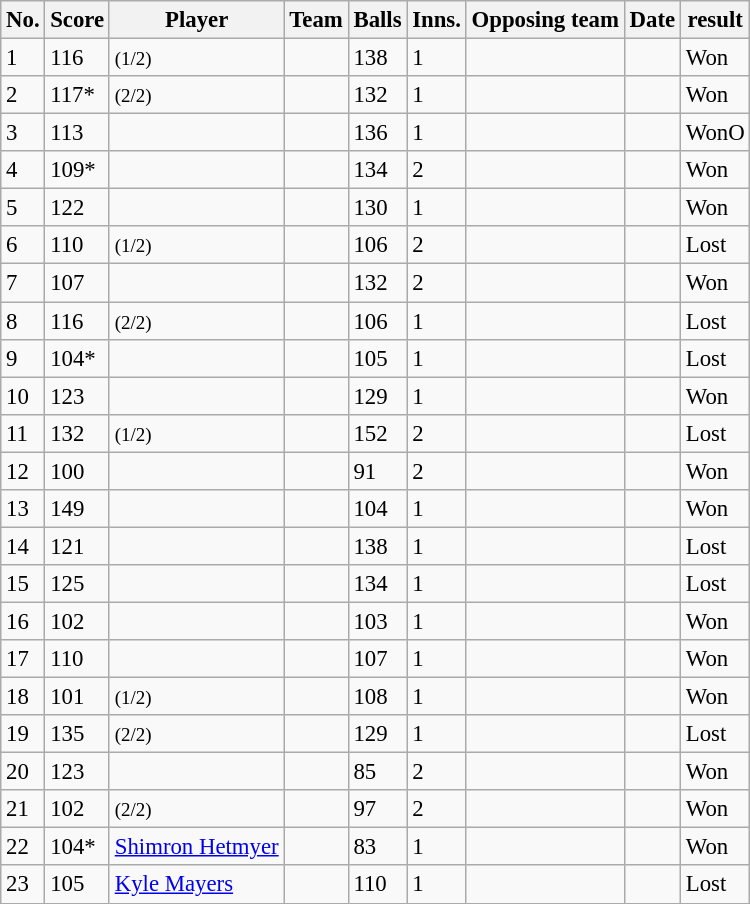<table class="wikitable sortable" style="font-size:95%">
<tr>
<th>No.</th>
<th>Score</th>
<th>Player</th>
<th>Team</th>
<th>Balls</th>
<th>Inns.</th>
<th>Opposing team</th>
<th>Date</th>
<th>result</th>
</tr>
<tr>
<td>1</td>
<td>116</td>
<td> <small>(1/2)</small></td>
<td></td>
<td>138</td>
<td>1</td>
<td></td>
<td></td>
<td>Won</td>
</tr>
<tr>
<td>2</td>
<td>117*</td>
<td> <small>(2/2)</small></td>
<td></td>
<td>132</td>
<td>1</td>
<td></td>
<td></td>
<td>Won</td>
</tr>
<tr>
<td>3</td>
<td>113</td>
<td></td>
<td></td>
<td>136</td>
<td>1</td>
<td></td>
<td></td>
<td>WonO</td>
</tr>
<tr>
<td>4</td>
<td>109*</td>
<td></td>
<td></td>
<td>134</td>
<td>2</td>
<td></td>
<td></td>
<td>Won</td>
</tr>
<tr>
<td>5</td>
<td>122</td>
<td></td>
<td></td>
<td>130</td>
<td>1</td>
<td></td>
<td></td>
<td>Won</td>
</tr>
<tr>
<td>6</td>
<td>110</td>
<td> <small>(1/2)</small></td>
<td></td>
<td>106</td>
<td>2</td>
<td></td>
<td></td>
<td>Lost</td>
</tr>
<tr>
<td>7</td>
<td>107</td>
<td></td>
<td></td>
<td>132</td>
<td>2</td>
<td></td>
<td></td>
<td>Won</td>
</tr>
<tr>
<td>8</td>
<td>116</td>
<td> <small>(2/2)</small></td>
<td></td>
<td>106</td>
<td>1</td>
<td></td>
<td></td>
<td>Lost</td>
</tr>
<tr>
<td>9</td>
<td>104*</td>
<td></td>
<td></td>
<td>105</td>
<td>1</td>
<td></td>
<td></td>
<td>Lost</td>
</tr>
<tr>
<td>10</td>
<td>123</td>
<td></td>
<td></td>
<td>129</td>
<td>1</td>
<td></td>
<td></td>
<td>Won</td>
</tr>
<tr>
<td>11</td>
<td>132</td>
<td> <small>(1/2)</small></td>
<td></td>
<td>152</td>
<td>2</td>
<td></td>
<td></td>
<td>Lost</td>
</tr>
<tr>
<td>12</td>
<td>100</td>
<td></td>
<td></td>
<td>91</td>
<td>2</td>
<td></td>
<td></td>
<td>Won</td>
</tr>
<tr>
<td>13</td>
<td>149</td>
<td></td>
<td></td>
<td>104</td>
<td>1</td>
<td></td>
<td></td>
<td>Won</td>
</tr>
<tr>
<td>14</td>
<td>121</td>
<td></td>
<td></td>
<td>138</td>
<td>1</td>
<td></td>
<td></td>
<td>Lost</td>
</tr>
<tr>
<td>15</td>
<td>125</td>
<td></td>
<td></td>
<td>134</td>
<td>1</td>
<td></td>
<td></td>
<td>Lost</td>
</tr>
<tr>
<td>16</td>
<td>102</td>
<td></td>
<td></td>
<td>103</td>
<td>1</td>
<td></td>
<td></td>
<td>Won</td>
</tr>
<tr>
<td>17</td>
<td>110</td>
<td></td>
<td></td>
<td>107</td>
<td>1</td>
<td></td>
<td></td>
<td>Won</td>
</tr>
<tr>
<td>18</td>
<td>101</td>
<td> <small>(1/2)</small></td>
<td></td>
<td>108</td>
<td>1</td>
<td></td>
<td></td>
<td>Won</td>
</tr>
<tr>
<td>19</td>
<td>135</td>
<td> <small>(2/2)</small></td>
<td></td>
<td>129</td>
<td>1</td>
<td></td>
<td></td>
<td>Lost</td>
</tr>
<tr>
<td>20</td>
<td>123</td>
<td></td>
<td></td>
<td>85</td>
<td>2</td>
<td></td>
<td></td>
<td>Won</td>
</tr>
<tr>
<td>21</td>
<td>102</td>
<td> <small>(2/2)</small></td>
<td></td>
<td>97</td>
<td>2</td>
<td></td>
<td></td>
<td>Won</td>
</tr>
<tr>
<td>22</td>
<td>104*</td>
<td><a href='#'>Shimron Hetmyer</a></td>
<td></td>
<td>83</td>
<td>1</td>
<td></td>
<td></td>
<td>Won</td>
</tr>
<tr>
<td>23</td>
<td>105</td>
<td><a href='#'>Kyle Mayers</a></td>
<td></td>
<td>110</td>
<td>1</td>
<td></td>
<td></td>
<td>Lost</td>
</tr>
</table>
